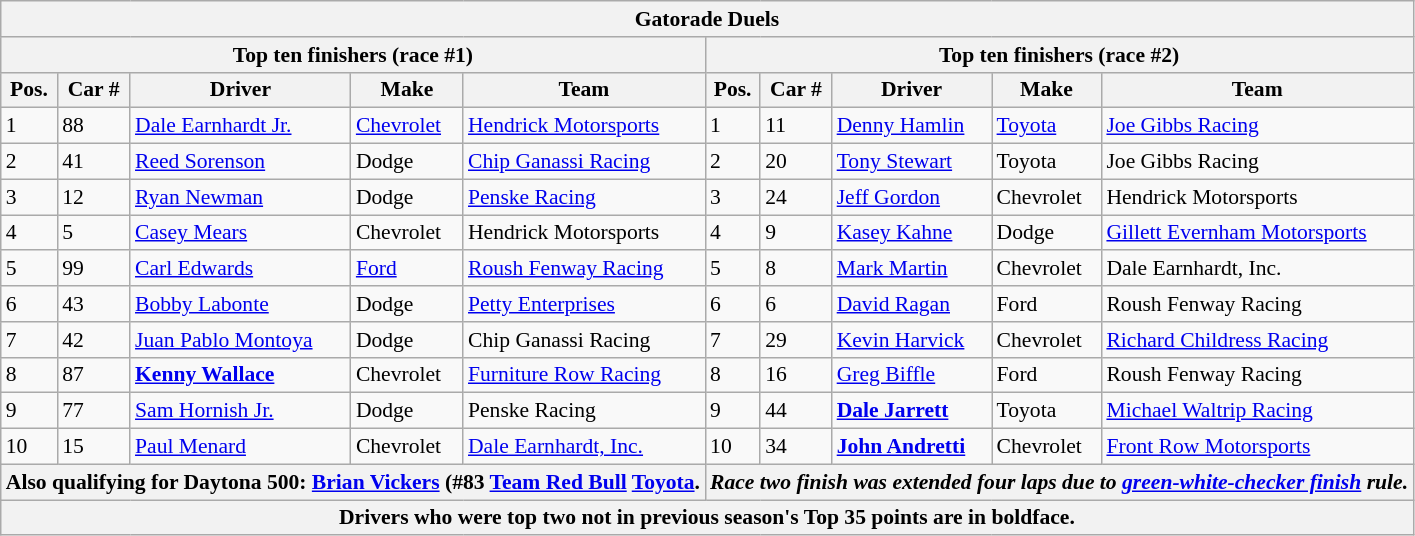<table class="wikitable" style="font-size: 90%;">
<tr>
<th colspan=10>Gatorade Duels</th>
</tr>
<tr>
<th colspan=5>Top ten finishers (race #1)</th>
<th colspan=5>Top ten finishers (race #2)</th>
</tr>
<tr>
<th>Pos.</th>
<th>Car #</th>
<th>Driver</th>
<th>Make</th>
<th>Team</th>
<th>Pos.</th>
<th>Car #</th>
<th>Driver</th>
<th>Make</th>
<th>Team</th>
</tr>
<tr>
<td>1</td>
<td>88</td>
<td><a href='#'>Dale Earnhardt Jr.</a></td>
<td><a href='#'>Chevrolet</a></td>
<td><a href='#'>Hendrick Motorsports</a></td>
<td>1</td>
<td>11</td>
<td><a href='#'>Denny Hamlin</a></td>
<td><a href='#'>Toyota</a></td>
<td><a href='#'>Joe Gibbs Racing</a></td>
</tr>
<tr>
<td>2</td>
<td>41</td>
<td><a href='#'>Reed Sorenson</a></td>
<td>Dodge</td>
<td><a href='#'>Chip Ganassi Racing</a></td>
<td>2</td>
<td>20</td>
<td><a href='#'>Tony Stewart</a></td>
<td>Toyota</td>
<td>Joe Gibbs Racing</td>
</tr>
<tr>
<td>3</td>
<td>12</td>
<td><a href='#'>Ryan Newman</a></td>
<td>Dodge</td>
<td><a href='#'>Penske Racing</a></td>
<td>3</td>
<td>24</td>
<td><a href='#'>Jeff Gordon</a></td>
<td>Chevrolet</td>
<td>Hendrick Motorsports</td>
</tr>
<tr>
<td>4</td>
<td>5</td>
<td><a href='#'>Casey Mears</a></td>
<td>Chevrolet</td>
<td>Hendrick Motorsports</td>
<td>4</td>
<td>9</td>
<td><a href='#'>Kasey Kahne</a></td>
<td>Dodge</td>
<td><a href='#'>Gillett Evernham Motorsports</a></td>
</tr>
<tr>
<td>5</td>
<td>99</td>
<td><a href='#'>Carl Edwards</a></td>
<td><a href='#'>Ford</a></td>
<td><a href='#'>Roush Fenway Racing</a></td>
<td>5</td>
<td>8</td>
<td><a href='#'>Mark Martin</a></td>
<td>Chevrolet</td>
<td>Dale Earnhardt, Inc.</td>
</tr>
<tr>
<td>6</td>
<td>43</td>
<td><a href='#'>Bobby Labonte</a></td>
<td>Dodge</td>
<td><a href='#'>Petty Enterprises</a></td>
<td>6</td>
<td>6</td>
<td><a href='#'>David Ragan</a></td>
<td>Ford</td>
<td>Roush Fenway Racing</td>
</tr>
<tr>
<td>7</td>
<td>42</td>
<td><a href='#'>Juan Pablo Montoya</a></td>
<td>Dodge</td>
<td>Chip Ganassi Racing</td>
<td>7</td>
<td>29</td>
<td><a href='#'>Kevin Harvick</a></td>
<td>Chevrolet</td>
<td><a href='#'>Richard Childress Racing</a></td>
</tr>
<tr>
<td>8</td>
<td>87</td>
<td><strong><a href='#'>Kenny Wallace</a></strong></td>
<td>Chevrolet</td>
<td><a href='#'>Furniture Row Racing</a></td>
<td>8</td>
<td>16</td>
<td><a href='#'>Greg Biffle</a></td>
<td>Ford</td>
<td>Roush Fenway Racing</td>
</tr>
<tr>
<td>9</td>
<td>77</td>
<td><a href='#'>Sam Hornish Jr.</a></td>
<td>Dodge</td>
<td>Penske Racing</td>
<td>9</td>
<td>44</td>
<td><strong><a href='#'>Dale Jarrett</a></strong></td>
<td>Toyota</td>
<td><a href='#'>Michael Waltrip Racing</a></td>
</tr>
<tr>
<td>10</td>
<td>15</td>
<td><a href='#'>Paul Menard</a></td>
<td>Chevrolet</td>
<td><a href='#'>Dale Earnhardt, Inc.</a></td>
<td>10</td>
<td>34</td>
<td><strong><a href='#'>John Andretti</a></strong></td>
<td>Chevrolet</td>
<td><a href='#'>Front Row Motorsports</a></td>
</tr>
<tr>
<th colspan=5>Also qualifying for Daytona 500: <strong><a href='#'>Brian Vickers</a></strong> (#83 <a href='#'>Team Red Bull</a> <a href='#'>Toyota</a>.</th>
<th colspan=5><em> Race two finish was extended four laps due to <a href='#'>green-white-checker finish</a> rule.</em></th>
</tr>
<tr>
<th colspan=10>Drivers who were top two not in previous season's Top 35 points are in <strong>boldface</strong>.</th>
</tr>
</table>
